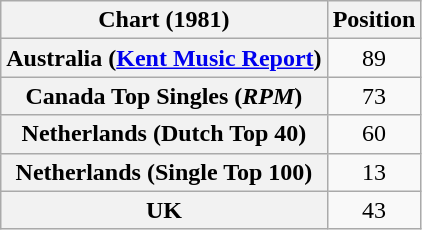<table class="wikitable sortable plainrowheaders" style="text-align:center">
<tr>
<th scope="col">Chart (1981)</th>
<th scope="col">Position</th>
</tr>
<tr>
<th scope="row">Australia (<a href='#'>Kent Music Report</a>)</th>
<td>89</td>
</tr>
<tr>
<th scope="row">Canada Top Singles (<em>RPM</em>)</th>
<td>73</td>
</tr>
<tr>
<th scope="row">Netherlands (Dutch Top 40)</th>
<td>60</td>
</tr>
<tr>
<th scope="row">Netherlands (Single Top 100)</th>
<td>13</td>
</tr>
<tr>
<th scope="row">UK</th>
<td>43</td>
</tr>
</table>
